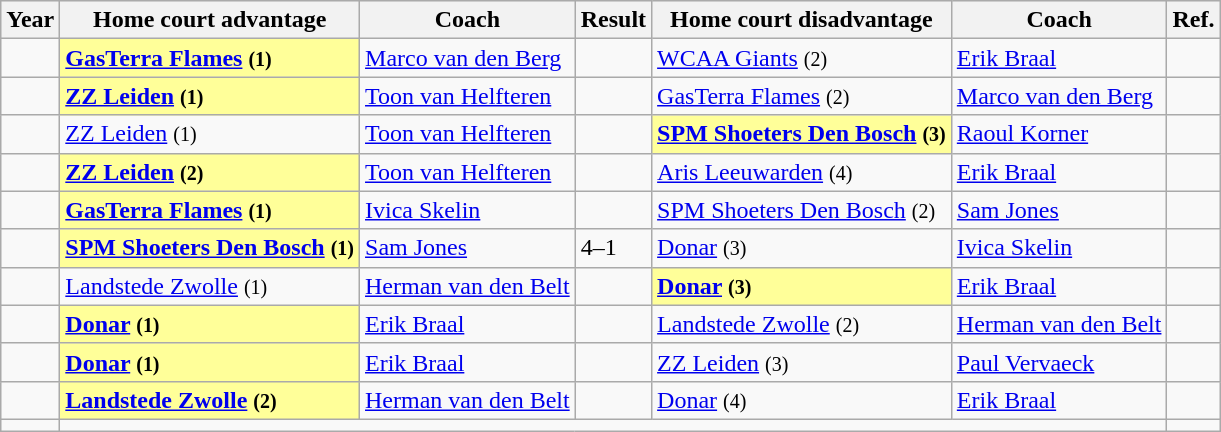<table class="wikitable sortable">
<tr bgcolor="#efefef">
<th>Year</th>
<th>Home court advantage</th>
<th>Coach</th>
<th class="unsortable">Result</th>
<th>Home court disadvantage</th>
<th>Coach</th>
<th class="unsortable">Ref.</th>
</tr>
<tr>
<td></td>
<td style="background:#FFFF99"><strong><a href='#'>GasTerra Flames</a> <small>(1)</small></strong></td>
<td><a href='#'>Marco van den Berg</a></td>
<td></td>
<td><a href='#'>WCAA Giants</a> <small>(2)</small></td>
<td><a href='#'>Erik Braal</a></td>
<td></td>
</tr>
<tr>
<td></td>
<td style="background:#FFFF99"><strong><a href='#'>ZZ Leiden</a> <small>(1)</small></strong></td>
<td><a href='#'>Toon van Helfteren</a></td>
<td></td>
<td><a href='#'>GasTerra Flames</a> <small>(2)</small></td>
<td><a href='#'>Marco van den Berg</a></td>
<td></td>
</tr>
<tr>
<td></td>
<td><a href='#'>ZZ Leiden</a> <small>(1)</small></td>
<td><a href='#'>Toon van Helfteren</a></td>
<td></td>
<td style="background:#FFFF99"><strong><a href='#'>SPM Shoeters Den Bosch</a> <small>(3)</small></strong></td>
<td><a href='#'>Raoul Korner</a></td>
<td></td>
</tr>
<tr>
<td></td>
<td style="background:#FFFF99"><strong><a href='#'>ZZ Leiden</a> <small>(2)</small></strong></td>
<td><a href='#'>Toon van Helfteren</a></td>
<td></td>
<td><a href='#'>Aris Leeuwarden</a> <small>(4)</small></td>
<td><a href='#'>Erik Braal</a></td>
<td></td>
</tr>
<tr>
<td></td>
<td style="background:#FFFF99"><strong><a href='#'>GasTerra Flames</a> <small>(1)</small></strong></td>
<td><a href='#'>Ivica Skelin</a></td>
<td></td>
<td><a href='#'>SPM Shoeters Den Bosch</a> <small>(2)</small></td>
<td><a href='#'>Sam Jones</a></td>
<td></td>
</tr>
<tr>
<td></td>
<td style="background:#FFFF99"><strong><a href='#'>SPM Shoeters Den Bosch</a> <small>(1)</small></strong></td>
<td><a href='#'>Sam Jones</a></td>
<td>4–1</td>
<td><a href='#'>Donar</a> <small>(3)</small></td>
<td><a href='#'>Ivica Skelin</a></td>
<td></td>
</tr>
<tr>
<td></td>
<td><a href='#'>Landstede Zwolle</a> <small>(1)</small></td>
<td><a href='#'>Herman van den Belt</a></td>
<td></td>
<td style="background:#FFFF99"><strong><a href='#'>Donar</a> <small>(3)</small></strong></td>
<td><a href='#'>Erik Braal</a></td>
<td></td>
</tr>
<tr>
<td></td>
<td style="background:#FFFF99"><strong><a href='#'>Donar</a> <small>(1)</small></strong></td>
<td><a href='#'>Erik Braal</a></td>
<td></td>
<td><a href='#'>Landstede Zwolle</a> <small>(2)</small></td>
<td><a href='#'>Herman van den Belt</a></td>
<td></td>
</tr>
<tr>
<td></td>
<td style="background:#FFFF99"><strong><a href='#'>Donar</a> <small>(1)</small></strong></td>
<td><a href='#'>Erik Braal</a></td>
<td></td>
<td><a href='#'>ZZ Leiden</a> <small>(3)</small></td>
<td><a href='#'>Paul Vervaeck</a></td>
<td></td>
</tr>
<tr>
<td></td>
<td style="background:#FFFF99"><strong><a href='#'>Landstede Zwolle</a> <small>(2)</small></strong></td>
<td><a href='#'>Herman van den Belt</a></td>
<td></td>
<td><a href='#'>Donar</a> <small>(4)</small></td>
<td><a href='#'>Erik Braal</a></td>
<td></td>
</tr>
<tr>
<td></td>
<td colspan=5></td>
<td></td>
</tr>
</table>
